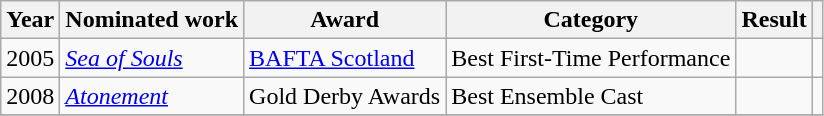<table class="wikitable sortable">
<tr>
<th>Year</th>
<th>Nominated work</th>
<th>Award</th>
<th>Category</th>
<th>Result</th>
<th></th>
</tr>
<tr>
<td>2005</td>
<td><em><a href='#'>Sea of Souls</a></em></td>
<td><a href='#'>BAFTA Scotland</a></td>
<td>Best First-Time Performance</td>
<td></td>
<td style="text-align:center;"></td>
</tr>
<tr>
<td>2008</td>
<td><em><a href='#'>Atonement</a></em></td>
<td>Gold Derby Awards</td>
<td>Best Ensemble Cast</td>
<td></td>
<td style="text-align:center;"></td>
</tr>
<tr>
</tr>
</table>
